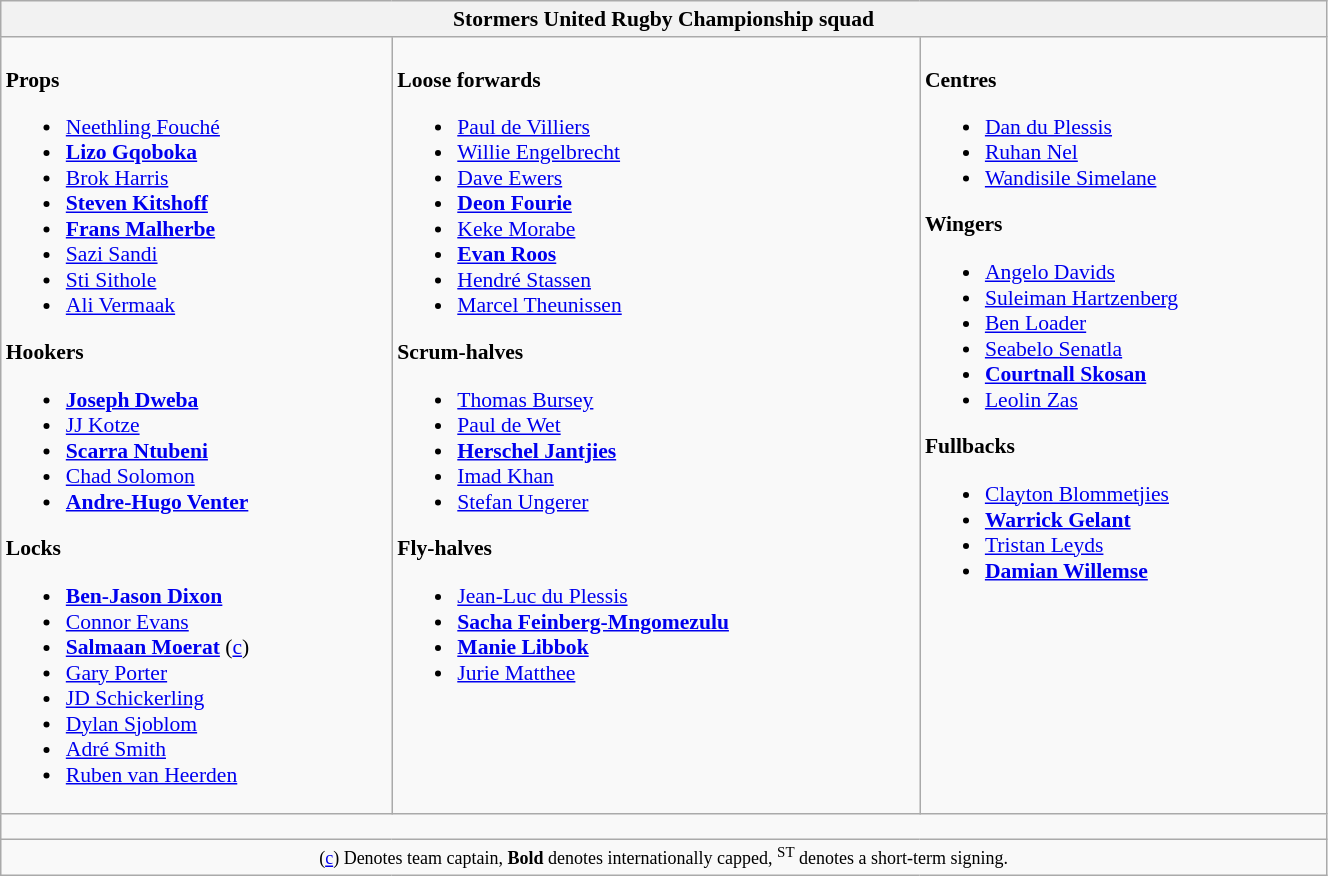<table class="wikitable" style="text-align:left; font-size:90%; width:70%">
<tr>
<th colspan="100%">Stormers United Rugby Championship squad</th>
</tr>
<tr valign="top">
<td><br><strong>Props</strong><ul><li> <a href='#'>Neethling Fouché</a></li><li> <strong><a href='#'>Lizo Gqoboka</a></strong></li><li> <a href='#'>Brok Harris</a></li><li> <strong><a href='#'>Steven Kitshoff</a></strong></li><li> <strong><a href='#'>Frans Malherbe</a></strong></li><li> <a href='#'>Sazi Sandi</a></li><li> <a href='#'>Sti Sithole</a></li><li> <a href='#'>Ali Vermaak</a></li></ul><strong>Hookers</strong><ul><li> <strong><a href='#'>Joseph Dweba</a></strong></li><li> <a href='#'>JJ Kotze</a></li><li> <strong><a href='#'>Scarra Ntubeni</a></strong></li><li> <a href='#'>Chad Solomon</a></li><li> <strong><a href='#'>Andre-Hugo Venter</a></strong></li></ul><strong>Locks</strong><ul><li> <strong><a href='#'>Ben-Jason Dixon</a></strong></li><li> <a href='#'>Connor Evans</a></li><li> <strong><a href='#'>Salmaan Moerat</a></strong> (<a href='#'>c</a>)</li><li> <a href='#'>Gary Porter</a></li><li> <a href='#'>JD Schickerling</a></li><li> <a href='#'>Dylan Sjoblom</a></li><li> <a href='#'>Adré Smith</a></li><li> <a href='#'>Ruben van Heerden</a></li></ul></td>
<td><br><strong>Loose forwards</strong><ul><li> <a href='#'>Paul de Villiers</a></li><li> <a href='#'>Willie Engelbrecht</a></li><li> <a href='#'>Dave Ewers</a></li><li> <strong><a href='#'>Deon Fourie</a></strong></li><li> <a href='#'>Keke Morabe</a></li><li> <strong><a href='#'>Evan Roos</a></strong></li><li> <a href='#'>Hendré Stassen</a></li><li> <a href='#'>Marcel Theunissen</a></li></ul><strong>Scrum-halves</strong><ul><li> <a href='#'>Thomas Bursey</a></li><li> <a href='#'>Paul de Wet</a></li><li> <strong><a href='#'>Herschel Jantjies</a></strong></li><li> <a href='#'>Imad Khan</a></li><li> <a href='#'>Stefan Ungerer</a></li></ul><strong>Fly-halves</strong><ul><li> <a href='#'>Jean-Luc du Plessis</a></li><li> <strong><a href='#'>Sacha Feinberg-Mngomezulu</a></strong></li><li> <strong><a href='#'>Manie Libbok</a></strong></li><li> <a href='#'>Jurie Matthee</a></li></ul></td>
<td><br><strong>Centres</strong><ul><li> <a href='#'>Dan du Plessis</a></li><li> <a href='#'>Ruhan Nel</a></li><li> <a href='#'>Wandisile Simelane</a></li></ul><strong>Wingers</strong><ul><li> <a href='#'>Angelo Davids</a></li><li> <a href='#'>Suleiman Hartzenberg</a></li><li> <a href='#'>Ben Loader</a></li><li> <a href='#'>Seabelo Senatla</a></li><li> <strong><a href='#'>Courtnall Skosan</a></strong></li><li> <a href='#'>Leolin Zas</a></li></ul><strong>Fullbacks</strong><ul><li> <a href='#'>Clayton Blommetjies</a></li><li> <strong><a href='#'>Warrick Gelant</a></strong></li><li> <a href='#'>Tristan Leyds</a></li><li> <strong><a href='#'>Damian Willemse</a></strong></li></ul></td>
</tr>
<tr>
<td colspan="100%" style="height: 10px;"></td>
</tr>
<tr>
<td colspan="100%" style="text-align:center;"><small>(<a href='#'>c</a>) Denotes team captain, <strong>Bold</strong> denotes internationally capped, <sup>ST</sup> denotes a short-term signing.</small> </td>
</tr>
</table>
